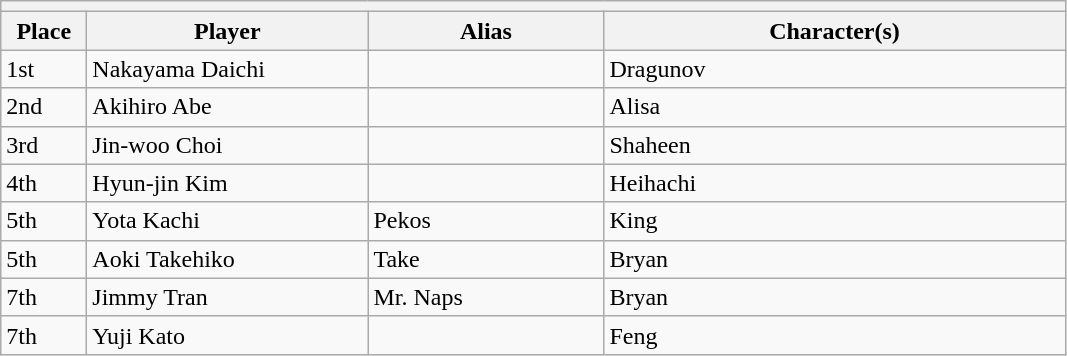<table class="wikitable">
<tr>
<th colspan=4></th>
</tr>
<tr>
<th style="width:50px;">Place</th>
<th style="width:180px;">Player</th>
<th style="width:150px;">Alias</th>
<th style="width:300px;">Character(s)</th>
</tr>
<tr>
<td>1st</td>
<td> Nakayama Daichi</td>
<td></td>
<td>Dragunov</td>
</tr>
<tr>
<td>2nd</td>
<td> Akihiro Abe</td>
<td></td>
<td>Alisa</td>
</tr>
<tr>
<td>3rd</td>
<td> Jin-woo Choi</td>
<td></td>
<td>Shaheen</td>
</tr>
<tr>
<td>4th</td>
<td> Hyun-jin Kim</td>
<td></td>
<td>Heihachi</td>
</tr>
<tr>
<td>5th</td>
<td> Yota Kachi</td>
<td>Pekos</td>
<td>King</td>
</tr>
<tr>
<td>5th</td>
<td> Aoki Takehiko</td>
<td>Take</td>
<td>Bryan</td>
</tr>
<tr>
<td>7th</td>
<td> Jimmy Tran</td>
<td>Mr. Naps</td>
<td>Bryan</td>
</tr>
<tr>
<td>7th</td>
<td> Yuji Kato</td>
<td></td>
<td>Feng</td>
</tr>
</table>
